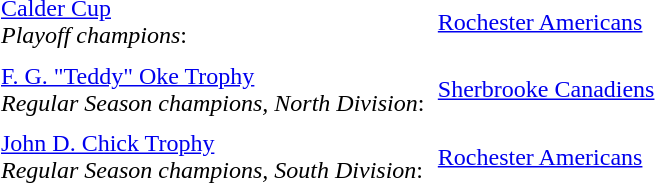<table cellpadding="3" cellspacing="3">
<tr>
<td><a href='#'>Calder Cup</a><br><em>Playoff champions</em>:</td>
<td><a href='#'>Rochester Americans</a></td>
</tr>
<tr>
<td><a href='#'>F. G. "Teddy" Oke Trophy</a><br><em>Regular Season champions, North Division</em>:</td>
<td><a href='#'>Sherbrooke Canadiens</a></td>
</tr>
<tr>
<td><a href='#'>John D. Chick Trophy</a><br><em>Regular Season champions, South Division</em>:</td>
<td><a href='#'>Rochester Americans</a></td>
</tr>
</table>
